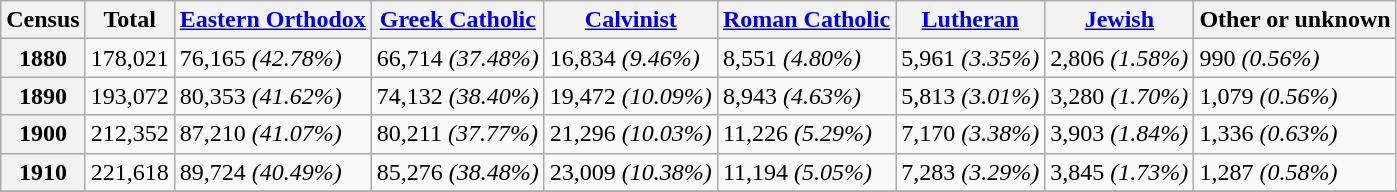<table class="wikitable">
<tr>
<th>Census</th>
<th>Total</th>
<th><a href='#'>Eastern Orthodox</a></th>
<th><a href='#'>Greek Catholic</a></th>
<th><a href='#'>Calvinist</a></th>
<th><a href='#'>Roman Catholic</a></th>
<th><a href='#'>Lutheran</a></th>
<th><a href='#'>Jewish</a></th>
<th>Other or unknown</th>
</tr>
<tr>
<th>1880</th>
<td>178,021</td>
<td>76,165 <em>(42.78%)</em></td>
<td>66,714 <em>(37.48%)</em></td>
<td>16,834 <em>(9.46%)</em></td>
<td>8,551 <em>(4.80%)</em></td>
<td>5,961 <em>(3.35%)</em></td>
<td>2,806 <em>(1.58%)</em></td>
<td>990 <em>(0.56%)</em></td>
</tr>
<tr>
<th>1890</th>
<td>193,072</td>
<td>80,353 <em>(41.62%)</em></td>
<td>74,132 <em>(38.40%)</em></td>
<td>19,472 <em>(10.09%)</em></td>
<td>8,943 <em>(4.63%)</em></td>
<td>5,813 <em>(3.01%)</em></td>
<td>3,280 <em>(1.70%)</em></td>
<td>1,079 <em>(0.56%)</em></td>
</tr>
<tr>
<th>1900</th>
<td>212,352</td>
<td>87,210 <em>(41.07%)</em></td>
<td>80,211 <em>(37.77%)</em></td>
<td>21,296 <em>(10.03%)</em></td>
<td>11,226 <em>(5.29%)</em></td>
<td>7,170 <em>(3.38%)</em></td>
<td>3,903 <em>(1.84%)</em></td>
<td>1,336 <em>(0.63%)</em></td>
</tr>
<tr>
<th>1910</th>
<td>221,618</td>
<td>89,724 <em>(40.49%)</em></td>
<td>85,276 <em>(38.48%)</em></td>
<td>23,009 <em>(10.38%)</em></td>
<td>11,194 <em>(5.05%)</em></td>
<td>7,283 <em>(3.29%)</em></td>
<td>3,845 <em>(1.73%)</em></td>
<td>1,287 <em>(0.58%)</em></td>
</tr>
<tr>
</tr>
</table>
